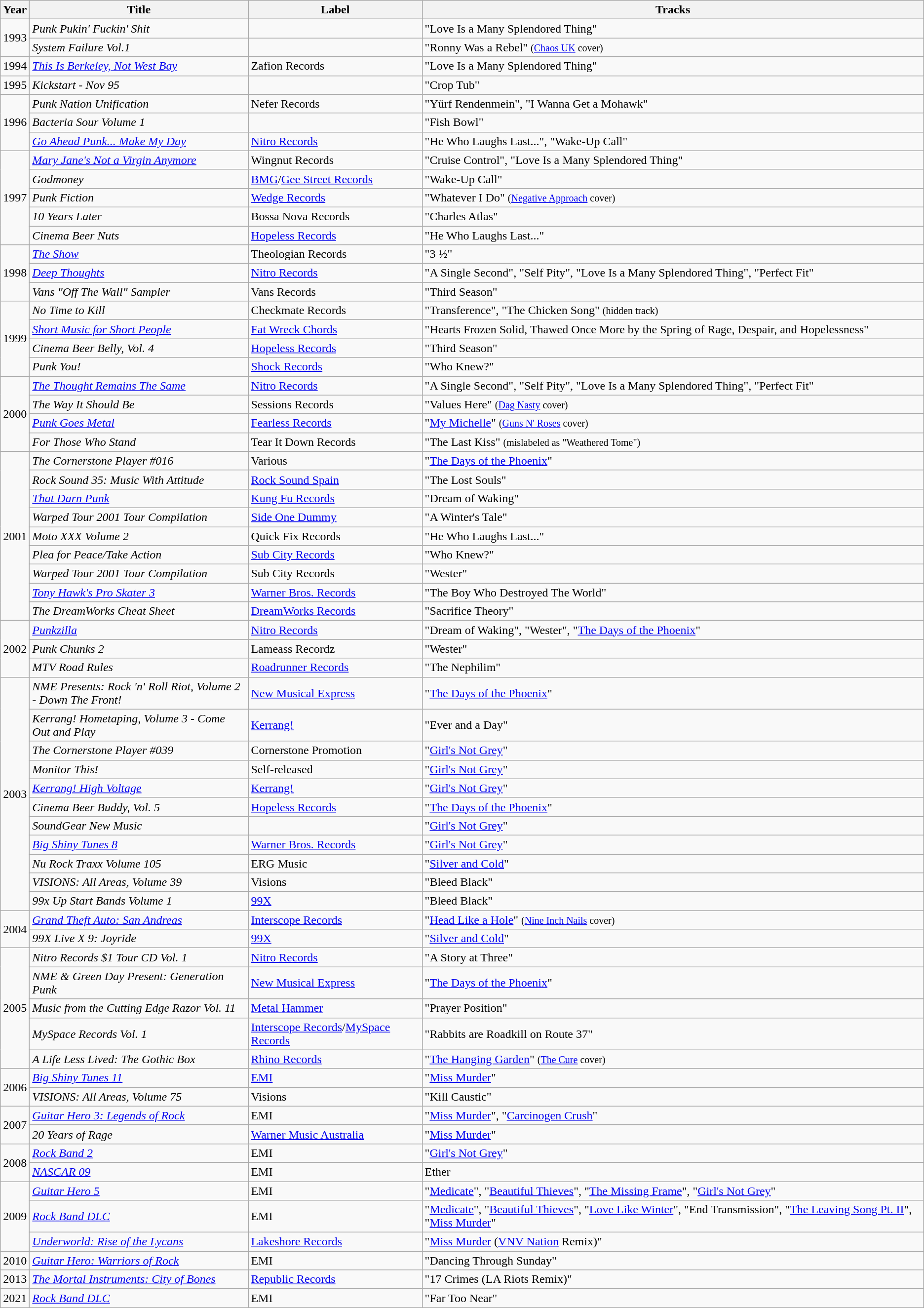<table class="wikitable">
<tr>
<th>Year</th>
<th style="width:18em">Title</th>
<th>Label</th>
<th>Tracks</th>
</tr>
<tr>
<td rowspan=2>1993</td>
<td><em>Punk Pukin' Fuckin' Shit</em></td>
<td></td>
<td>"Love Is a Many Splendored Thing"</td>
</tr>
<tr>
<td><em>System Failure Vol.1</em></td>
<td></td>
<td>"Ronny Was a Rebel" <small>(<a href='#'>Chaos UK</a> cover)</small></td>
</tr>
<tr>
<td>1994</td>
<td><em><a href='#'>This Is Berkeley, Not West Bay</a></em></td>
<td>Zafion Records</td>
<td>"Love Is a Many Splendored Thing"</td>
</tr>
<tr>
<td>1995</td>
<td><em>Kickstart - Nov 95</em></td>
<td></td>
<td>"Crop Tub"</td>
</tr>
<tr>
<td rowspan=3>1996</td>
<td><em>Punk Nation Unification</em></td>
<td>Nefer Records</td>
<td>"Yürf Rendenmein", "I Wanna Get a Mohawk"</td>
</tr>
<tr>
<td><em>Bacteria Sour Volume 1</em></td>
<td></td>
<td>"Fish Bowl"</td>
</tr>
<tr>
<td><em><a href='#'>Go Ahead Punk... Make My Day</a></em></td>
<td><a href='#'>Nitro Records</a></td>
<td>"He Who Laughs Last...", "Wake-Up Call"</td>
</tr>
<tr>
<td rowspan=5>1997</td>
<td><em><a href='#'>Mary Jane's Not a Virgin Anymore</a></em></td>
<td>Wingnut Records</td>
<td>"Cruise Control", "Love Is a Many Splendored Thing"</td>
</tr>
<tr>
<td><em>Godmoney</em></td>
<td><a href='#'>BMG</a>/<a href='#'>Gee Street Records</a></td>
<td>"Wake-Up Call"</td>
</tr>
<tr>
<td><em>Punk Fiction</em></td>
<td><a href='#'>Wedge Records</a></td>
<td>"Whatever I Do" <small>(<a href='#'>Negative Approach</a> cover)</small></td>
</tr>
<tr>
<td><em>10 Years Later</em></td>
<td>Bossa Nova Records</td>
<td>"Charles Atlas"</td>
</tr>
<tr>
<td><em>Cinema Beer Nuts</em></td>
<td><a href='#'>Hopeless Records</a></td>
<td>"He Who Laughs Last..."</td>
</tr>
<tr>
<td rowspan=3>1998</td>
<td><em><a href='#'>The Show</a></em></td>
<td>Theologian Records</td>
<td>"3 ½"</td>
</tr>
<tr>
<td><em><a href='#'>Deep Thoughts</a></em></td>
<td><a href='#'>Nitro Records</a></td>
<td>"A Single Second", "Self Pity", "Love Is a Many Splendored Thing", "Perfect Fit"</td>
</tr>
<tr>
<td><em>Vans "Off The Wall" Sampler</em></td>
<td>Vans Records</td>
<td>"Third Season"</td>
</tr>
<tr>
<td rowspan=4>1999</td>
<td><em>No Time to Kill</em></td>
<td>Checkmate Records</td>
<td>"Transference", "The Chicken Song" <small>(hidden track)</small></td>
</tr>
<tr>
<td><em><a href='#'>Short Music for Short People</a></em></td>
<td><a href='#'>Fat Wreck Chords</a></td>
<td>"Hearts Frozen Solid, Thawed Once More by the Spring of Rage, Despair, and Hopelessness"</td>
</tr>
<tr>
<td><em>Cinema Beer Belly, Vol. 4</em></td>
<td><a href='#'>Hopeless Records</a></td>
<td>"Third Season"</td>
</tr>
<tr>
<td><em>Punk You!</em></td>
<td><a href='#'>Shock Records</a></td>
<td>"Who Knew?"</td>
</tr>
<tr>
<td rowspan=4>2000</td>
<td><em><a href='#'>The Thought Remains The Same</a></em></td>
<td><a href='#'>Nitro Records</a></td>
<td>"A Single Second", "Self Pity", "Love Is a Many Splendored Thing", "Perfect Fit"</td>
</tr>
<tr>
<td><em>The Way It Should Be</em></td>
<td>Sessions Records</td>
<td>"Values Here" <small>(<a href='#'>Dag Nasty</a> cover)</small></td>
</tr>
<tr>
<td><em><a href='#'>Punk Goes Metal</a></em></td>
<td><a href='#'>Fearless Records</a></td>
<td>"<a href='#'>My Michelle</a>" <small>(<a href='#'>Guns N' Roses</a> cover)</small></td>
</tr>
<tr>
<td><em>For Those Who Stand</em></td>
<td>Tear It Down Records</td>
<td>"The Last Kiss" <small>(mislabeled as "Weathered Tome")</small></td>
</tr>
<tr>
<td rowspan=9>2001</td>
<td><em>The Cornerstone Player #016</em></td>
<td>Various</td>
<td>"<a href='#'>The Days of the Phoenix</a>"</td>
</tr>
<tr>
<td><em>Rock Sound 35: Music With Attitude</em></td>
<td><a href='#'>Rock Sound Spain</a></td>
<td>"The Lost Souls"</td>
</tr>
<tr>
<td><em><a href='#'>That Darn Punk</a></em></td>
<td><a href='#'>Kung Fu Records</a></td>
<td>"Dream of Waking"</td>
</tr>
<tr>
<td><em>Warped Tour 2001 Tour Compilation</em></td>
<td><a href='#'>Side One Dummy</a></td>
<td>"A Winter's Tale"</td>
</tr>
<tr>
<td><em>Moto XXX Volume 2</em></td>
<td>Quick Fix Records</td>
<td>"He Who Laughs Last..."</td>
</tr>
<tr>
<td><em>Plea for Peace/Take Action</em></td>
<td><a href='#'>Sub City Records</a></td>
<td>"Who Knew?"</td>
</tr>
<tr>
<td><em>Warped Tour 2001 Tour Compilation</em></td>
<td>Sub City Records</td>
<td>"Wester"</td>
</tr>
<tr>
<td><em><a href='#'>Tony Hawk's Pro Skater 3</a></em></td>
<td><a href='#'>Warner Bros. Records</a></td>
<td>"The Boy Who Destroyed The World"</td>
</tr>
<tr>
<td><em>The DreamWorks Cheat Sheet</em></td>
<td><a href='#'>DreamWorks Records</a></td>
<td>"Sacrifice Theory"</td>
</tr>
<tr>
<td rowspan=3>2002</td>
<td><em><a href='#'>Punkzilla</a></em></td>
<td><a href='#'>Nitro Records</a></td>
<td>"Dream of Waking", "Wester", "<a href='#'>The Days of the Phoenix</a>"</td>
</tr>
<tr>
<td><em>Punk Chunks 2</em></td>
<td>Lameass Recordz</td>
<td>"Wester"</td>
</tr>
<tr>
<td><em>MTV Road Rules</em></td>
<td><a href='#'>Roadrunner Records</a></td>
<td>"The Nephilim"</td>
</tr>
<tr>
<td rowspan=11>2003</td>
<td><em>NME Presents: Rock 'n' Roll Riot, Volume 2 - Down The Front!</em></td>
<td><a href='#'>New Musical Express</a></td>
<td>"<a href='#'>The Days of the Phoenix</a>"</td>
</tr>
<tr>
<td><em>Kerrang! Hometaping, Volume 3 - Come Out and Play</em></td>
<td><a href='#'>Kerrang!</a></td>
<td>"Ever and a Day"</td>
</tr>
<tr>
<td><em>The Cornerstone Player #039</em></td>
<td>Cornerstone Promotion</td>
<td>"<a href='#'>Girl's Not Grey</a>"</td>
</tr>
<tr>
<td><em>Monitor This!</em></td>
<td>Self-released</td>
<td>"<a href='#'>Girl's Not Grey</a>"</td>
</tr>
<tr>
<td><em><a href='#'>Kerrang! High Voltage</a></em></td>
<td><a href='#'>Kerrang!</a></td>
<td>"<a href='#'>Girl's Not Grey</a>"</td>
</tr>
<tr>
<td><em>Cinema Beer Buddy, Vol. 5</em></td>
<td><a href='#'>Hopeless Records</a></td>
<td>"<a href='#'>The Days of the Phoenix</a>"</td>
</tr>
<tr>
<td><em>SoundGear New Music</em></td>
<td></td>
<td>"<a href='#'>Girl's Not Grey</a>"</td>
</tr>
<tr>
<td><em><a href='#'>Big Shiny Tunes 8</a></em></td>
<td><a href='#'>Warner Bros. Records</a></td>
<td>"<a href='#'>Girl's Not Grey</a>"</td>
</tr>
<tr>
<td><em>Nu Rock Traxx Volume 105</em></td>
<td>ERG Music</td>
<td>"<a href='#'>Silver and Cold</a>"</td>
</tr>
<tr>
<td><em>VISIONS: All Areas, Volume 39</em></td>
<td>Visions</td>
<td>"Bleed Black"</td>
</tr>
<tr>
<td><em>99x Up Start Bands Volume 1</em></td>
<td><a href='#'>99X</a></td>
<td>"Bleed Black"</td>
</tr>
<tr>
<td rowspan=2>2004</td>
<td><em><a href='#'>Grand Theft Auto: San Andreas</a></em></td>
<td><a href='#'>Interscope Records</a></td>
<td>"<a href='#'>Head Like a Hole</a>" <small>(<a href='#'>Nine Inch Nails</a> cover)</small></td>
</tr>
<tr>
<td><em>99X Live X 9: Joyride</em></td>
<td><a href='#'>99X</a></td>
<td>"<a href='#'>Silver and Cold</a>"</td>
</tr>
<tr>
<td rowspan=5>2005</td>
<td><em>Nitro Records $1 Tour CD Vol. 1</em></td>
<td><a href='#'>Nitro Records</a></td>
<td>"A Story at Three"</td>
</tr>
<tr>
<td><em>NME & Green Day Present: Generation Punk</em></td>
<td><a href='#'>New Musical Express</a></td>
<td>"<a href='#'>The Days of the Phoenix</a>"</td>
</tr>
<tr>
<td><em>Music from the Cutting Edge Razor Vol. 11</em></td>
<td><a href='#'>Metal Hammer</a></td>
<td>"Prayer Position"</td>
</tr>
<tr>
<td><em>MySpace Records Vol. 1</em></td>
<td><a href='#'>Interscope Records</a>/<a href='#'>MySpace Records</a></td>
<td>"Rabbits are Roadkill on Route 37"</td>
</tr>
<tr>
<td><em>A Life Less Lived: The Gothic Box</em></td>
<td><a href='#'>Rhino Records</a></td>
<td>"<a href='#'>The Hanging Garden</a>" <small>(<a href='#'>The Cure</a> cover)</small></td>
</tr>
<tr>
<td rowspan=2>2006</td>
<td><em><a href='#'>Big Shiny Tunes 11</a></em></td>
<td><a href='#'>EMI</a></td>
<td>"<a href='#'>Miss Murder</a>"</td>
</tr>
<tr>
<td><em>VISIONS: All Areas, Volume 75</em></td>
<td>Visions</td>
<td>"Kill Caustic"</td>
</tr>
<tr>
<td rowspan=2>2007</td>
<td><em><a href='#'>Guitar Hero 3: Legends of Rock</a></em></td>
<td>EMI</td>
<td>"<a href='#'>Miss Murder</a>", "<a href='#'>Carcinogen Crush</a>"</td>
</tr>
<tr>
<td><em>20 Years of Rage</em></td>
<td><a href='#'>Warner Music Australia</a></td>
<td>"<a href='#'>Miss Murder</a>"</td>
</tr>
<tr>
<td rowspan=2>2008</td>
<td><em><a href='#'>Rock Band 2</a></em></td>
<td>EMI</td>
<td>"<a href='#'>Girl's Not Grey</a>"</td>
</tr>
<tr>
<td><em><a href='#'>NASCAR 09</a></em></td>
<td>EMI</td>
<td>Ether</td>
</tr>
<tr>
<td rowspan=3>2009</td>
<td><em><a href='#'>Guitar Hero 5</a></em></td>
<td>EMI</td>
<td>"<a href='#'>Medicate</a>", "<a href='#'>Beautiful Thieves</a>", "<a href='#'>The Missing Frame</a>", "<a href='#'>Girl's Not Grey</a>"</td>
</tr>
<tr>
<td><em><a href='#'>Rock Band DLC</a></em></td>
<td>EMI</td>
<td>"<a href='#'>Medicate</a>", "<a href='#'>Beautiful Thieves</a>", "<a href='#'>Love Like Winter</a>", "End Transmission", "<a href='#'>The Leaving Song Pt. II</a>", "<a href='#'>Miss Murder</a>"</td>
</tr>
<tr>
<td><em><a href='#'>Underworld: Rise of the Lycans</a></em></td>
<td><a href='#'>Lakeshore Records</a></td>
<td>"<a href='#'>Miss Murder</a> (<a href='#'>VNV Nation</a> Remix)"</td>
</tr>
<tr>
<td>2010</td>
<td><em><a href='#'>Guitar Hero: Warriors of Rock</a></em></td>
<td>EMI</td>
<td>"Dancing Through Sunday"</td>
</tr>
<tr>
<td>2013</td>
<td><em><a href='#'>The Mortal Instruments: City of Bones</a></em></td>
<td><a href='#'>Republic Records</a></td>
<td>"17 Crimes (LA Riots Remix)"</td>
</tr>
<tr>
<td>2021</td>
<td><em><a href='#'>Rock Band DLC</a></em></td>
<td>EMI</td>
<td>"Far Too Near"</td>
</tr>
</table>
